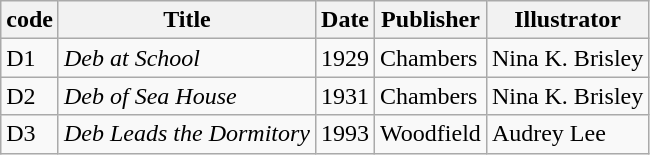<table class="wikitable">
<tr>
<th>code</th>
<th>Title</th>
<th>Date</th>
<th>Publisher</th>
<th>Illustrator</th>
</tr>
<tr>
<td>D1</td>
<td><em>Deb at School</em></td>
<td>1929</td>
<td>Chambers</td>
<td>Nina K. Brisley</td>
</tr>
<tr>
<td>D2</td>
<td><em>Deb of Sea House</em></td>
<td>1931</td>
<td>Chambers</td>
<td>Nina K. Brisley</td>
</tr>
<tr>
<td>D3</td>
<td><em>Deb Leads the Dormitory</em></td>
<td>1993</td>
<td>Woodfield</td>
<td>Audrey Lee</td>
</tr>
</table>
